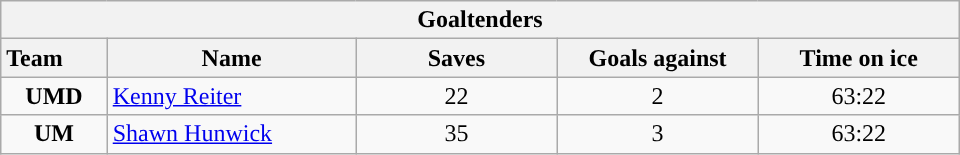<table class="wikitable" style="width:40em; text-align:right;">
<tr>
<th colspan=5>Goaltenders</th>
</tr>
<tr>
<th style="width:4em; text-align:left;">Team</th>
<th style="width:10em;">Name</th>
<th style="width:8em;">Saves</th>
<th style="width:8em;">Goals against</th>
<th style="width:8em;">Time on ice</th>
</tr>
<tr>
<td align=center><strong>UMD</strong></td>
<td style="text-align:left;"><a href='#'>Kenny Reiter</a></td>
<td align=center>22</td>
<td align=center>2</td>
<td align=center>63:22</td>
</tr>
<tr>
<td align=center><strong>UM</strong></td>
<td style="text-align:left;"><a href='#'>Shawn Hunwick</a></td>
<td align=center>35</td>
<td align=center>3</td>
<td align=center>63:22</td>
</tr>
</table>
